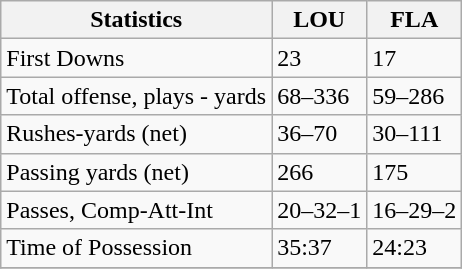<table class="wikitable">
<tr>
<th>Statistics</th>
<th>LOU</th>
<th>FLA</th>
</tr>
<tr>
<td>First Downs</td>
<td>23</td>
<td>17</td>
</tr>
<tr>
<td>Total offense, plays - yards</td>
<td>68–336</td>
<td>59–286</td>
</tr>
<tr>
<td>Rushes-yards (net)</td>
<td>36–70</td>
<td>30–111</td>
</tr>
<tr>
<td>Passing yards (net)</td>
<td>266</td>
<td>175</td>
</tr>
<tr>
<td>Passes, Comp-Att-Int</td>
<td>20–32–1</td>
<td>16–29–2</td>
</tr>
<tr>
<td>Time of Possession</td>
<td>35:37</td>
<td>24:23</td>
</tr>
<tr>
</tr>
</table>
